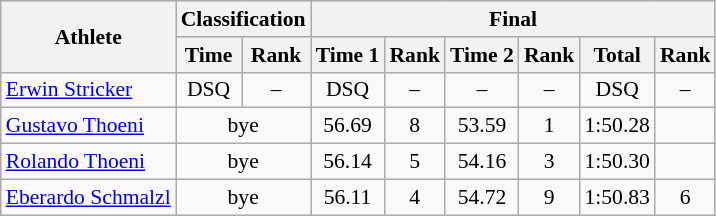<table class="wikitable" style="font-size:90%">
<tr>
<th rowspan="2">Athlete</th>
<th colspan="2">Classification</th>
<th colspan="6">Final</th>
</tr>
<tr>
<th>Time</th>
<th>Rank</th>
<th>Time 1</th>
<th>Rank</th>
<th>Time 2</th>
<th>Rank</th>
<th>Total</th>
<th>Rank</th>
</tr>
<tr>
<td><a href='#'>Erwin Stricker</a></td>
<td align="center">DSQ</td>
<td align="center">–</td>
<td align="center">DSQ</td>
<td align="center">–</td>
<td align="center">–</td>
<td align="center">–</td>
<td align="center">DSQ</td>
<td align="center">–</td>
</tr>
<tr>
<td><a href='#'>Gustavo Thoeni</a></td>
<td colspan="2" align="center">bye</td>
<td align="center">56.69</td>
<td align="center">8</td>
<td align="center">53.59</td>
<td align="center">1</td>
<td align="center">1:50.28</td>
<td align="center"></td>
</tr>
<tr>
<td><a href='#'>Rolando Thoeni</a></td>
<td colspan="2" align="center">bye</td>
<td align="center">56.14</td>
<td align="center">5</td>
<td align="center">54.16</td>
<td align="center">3</td>
<td align="center">1:50.30</td>
<td align="center"></td>
</tr>
<tr>
<td><a href='#'>Eberardo Schmalzl</a></td>
<td colspan="2" align="center">bye</td>
<td align="center">56.11</td>
<td align="center">4</td>
<td align="center">54.72</td>
<td align="center">9</td>
<td align="center">1:50.83</td>
<td align="center">6</td>
</tr>
</table>
